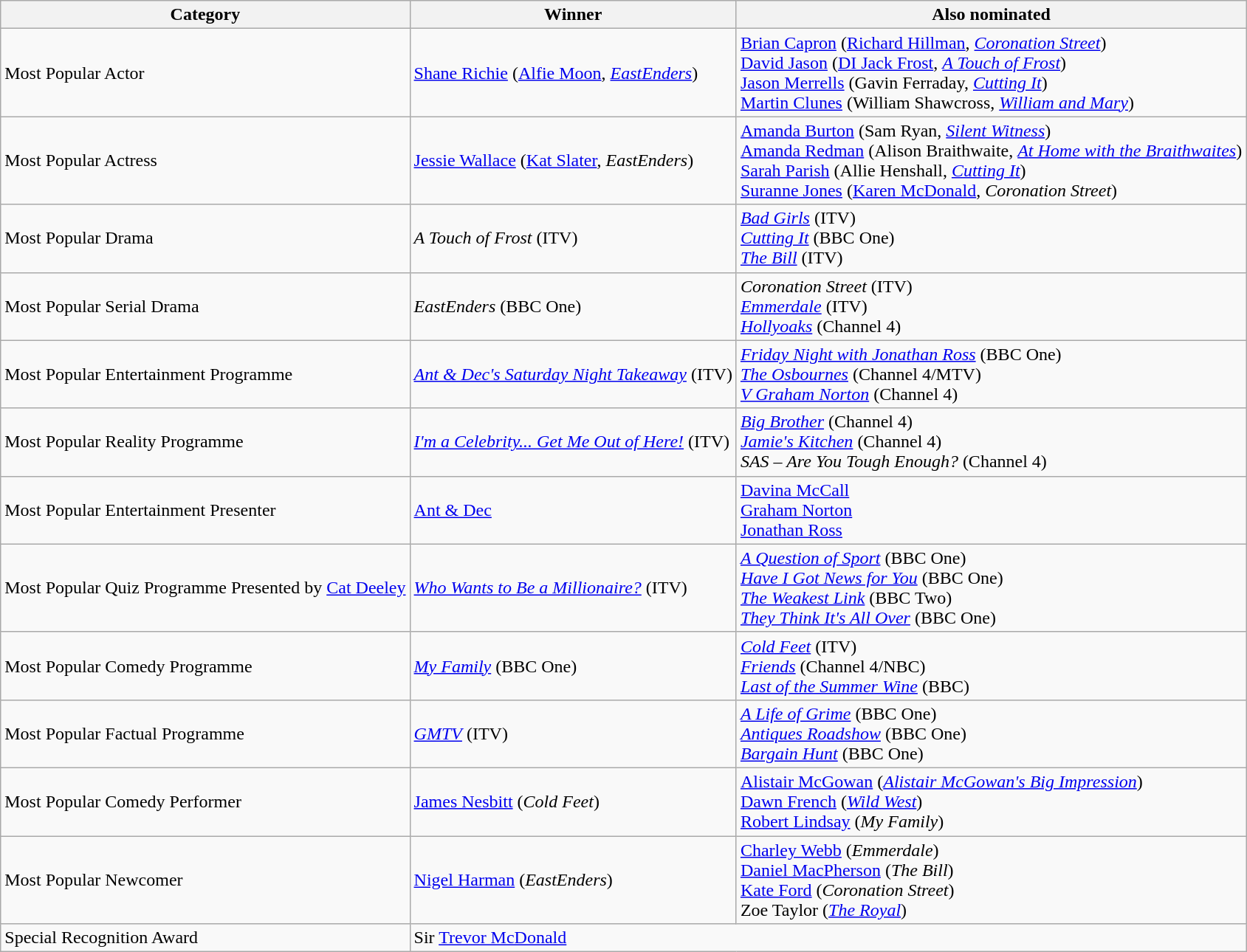<table class="wikitable sortable">
<tr>
<th>Category</th>
<th>Winner</th>
<th>Also nominated</th>
</tr>
<tr>
<td>Most Popular Actor</td>
<td><a href='#'>Shane Richie</a> (<a href='#'>Alfie Moon</a>, <em><a href='#'>EastEnders</a></em>)</td>
<td><a href='#'>Brian Capron</a> (<a href='#'>Richard Hillman</a>, <em><a href='#'>Coronation Street</a></em>)<br><a href='#'>David Jason</a> (<a href='#'>DI Jack Frost</a>, <em><a href='#'>A Touch of Frost</a></em>)<br><a href='#'>Jason Merrells</a> (Gavin Ferraday, <em><a href='#'>Cutting It</a></em>)<br><a href='#'>Martin Clunes</a> (William Shawcross, <em><a href='#'>William and Mary</a></em>)</td>
</tr>
<tr>
<td>Most Popular Actress</td>
<td><a href='#'>Jessie Wallace</a> (<a href='#'>Kat Slater</a>, <em>EastEnders</em>)</td>
<td><a href='#'>Amanda Burton</a> (Sam Ryan, <em><a href='#'>Silent Witness</a></em>)<br><a href='#'>Amanda Redman</a> (Alison Braithwaite, <em><a href='#'>At Home with the Braithwaites</a></em>)<br><a href='#'>Sarah Parish</a> (Allie Henshall, <em><a href='#'>Cutting It</a></em>)<br><a href='#'>Suranne Jones</a> (<a href='#'>Karen McDonald</a>, <em>Coronation Street</em>)</td>
</tr>
<tr>
<td>Most Popular Drama</td>
<td><em>A Touch of Frost</em> (ITV)</td>
<td><em><a href='#'>Bad Girls</a></em> (ITV)<br><em><a href='#'>Cutting It</a></em> (BBC One)<br><em><a href='#'>The Bill</a></em> (ITV)</td>
</tr>
<tr>
<td>Most Popular Serial Drama</td>
<td><em>EastEnders</em> (BBC One)</td>
<td><em>Coronation Street</em> (ITV)<br><em><a href='#'>Emmerdale</a></em> (ITV)<br><em><a href='#'>Hollyoaks</a></em> (Channel 4)</td>
</tr>
<tr>
<td>Most Popular Entertainment Programme</td>
<td><em><a href='#'>Ant & Dec's Saturday Night Takeaway</a></em> (ITV)</td>
<td><em><a href='#'>Friday Night with Jonathan Ross</a></em> (BBC One)<br><em><a href='#'>The Osbournes</a></em> (Channel 4/MTV)<br><em><a href='#'>V Graham Norton</a></em> (Channel 4)</td>
</tr>
<tr>
<td>Most Popular Reality Programme</td>
<td><em><a href='#'>I'm a Celebrity... Get Me Out of Here!</a></em> (ITV)</td>
<td><em><a href='#'>Big Brother</a></em> (Channel 4)<br><em><a href='#'>Jamie's Kitchen</a></em> (Channel 4)<br><em>SAS – Are You Tough Enough?</em> (Channel 4)</td>
</tr>
<tr>
<td>Most Popular Entertainment Presenter</td>
<td><a href='#'>Ant & Dec</a></td>
<td><a href='#'>Davina McCall</a><br><a href='#'>Graham Norton</a><br><a href='#'>Jonathan Ross</a></td>
</tr>
<tr>
<td>Most Popular Quiz Programme Presented by <a href='#'>Cat Deeley</a></td>
<td><em><a href='#'>Who Wants to Be a Millionaire?</a></em> (ITV)</td>
<td><em><a href='#'>A Question of Sport</a></em> (BBC One)<br><em><a href='#'>Have I Got News for You</a></em> (BBC One)<br><em><a href='#'>The Weakest Link</a></em> (BBC Two)<br><em><a href='#'>They Think It's All Over</a></em> (BBC One)</td>
</tr>
<tr>
<td>Most Popular Comedy Programme</td>
<td><em><a href='#'>My Family</a></em> (BBC One)</td>
<td><em><a href='#'>Cold Feet</a></em> (ITV)<br><em><a href='#'>Friends</a></em> (Channel 4/NBC)<br><em><a href='#'>Last of the Summer Wine</a></em> (BBC)</td>
</tr>
<tr>
<td>Most Popular Factual Programme</td>
<td><em><a href='#'>GMTV</a></em> (ITV)</td>
<td><em><a href='#'>A Life of Grime</a></em> (BBC One)<br><em><a href='#'>Antiques Roadshow</a></em> (BBC One)<br><em><a href='#'>Bargain Hunt</a></em> (BBC One)</td>
</tr>
<tr>
<td>Most Popular Comedy Performer</td>
<td><a href='#'>James Nesbitt</a> (<em>Cold Feet</em>)</td>
<td><a href='#'>Alistair McGowan</a> (<em><a href='#'>Alistair McGowan's Big Impression</a></em>)<br><a href='#'>Dawn French</a> (<em><a href='#'>Wild West</a></em>)<br><a href='#'>Robert Lindsay</a> (<em>My Family</em>)</td>
</tr>
<tr>
<td>Most Popular Newcomer</td>
<td><a href='#'>Nigel Harman</a> (<em>EastEnders</em>)</td>
<td><a href='#'>Charley Webb</a> (<em>Emmerdale</em>)<br><a href='#'>Daniel MacPherson</a> (<em>The Bill</em>)<br><a href='#'>Kate Ford</a> (<em>Coronation Street</em>)<br>Zoe Taylor (<em><a href='#'>The Royal</a></em>)</td>
</tr>
<tr>
<td>Special Recognition Award</td>
<td colspan="2">Sir <a href='#'>Trevor McDonald</a></td>
</tr>
</table>
